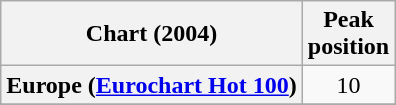<table class="wikitable sortable plainrowheaders" style="text-align:center">
<tr>
<th scope="col">Chart (2004)</th>
<th scope="col">Peak<br>position</th>
</tr>
<tr>
<th scope="row">Europe (<a href='#'>Eurochart Hot 100</a>)</th>
<td>10</td>
</tr>
<tr>
</tr>
<tr>
</tr>
<tr>
</tr>
</table>
